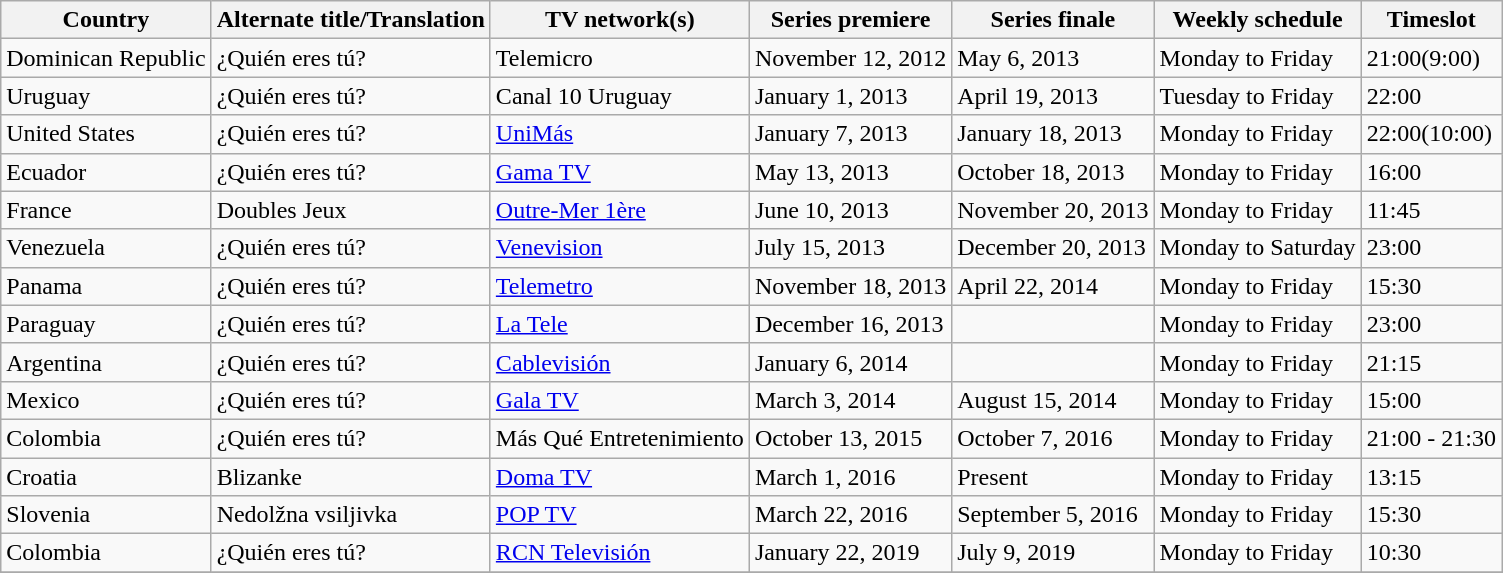<table class="wikitable">
<tr>
<th>Country</th>
<th>Alternate title/Translation</th>
<th>TV network(s)</th>
<th>Series premiere</th>
<th>Series finale</th>
<th>Weekly schedule</th>
<th>Timeslot</th>
</tr>
<tr>
<td>Dominican Republic</td>
<td>¿Quién eres tú?</td>
<td>Telemicro</td>
<td>November 12, 2012</td>
<td>May 6, 2013</td>
<td>Monday to Friday</td>
<td>21:00(9:00)</td>
</tr>
<tr>
<td>Uruguay</td>
<td>¿Quién eres tú?</td>
<td>Canal 10 Uruguay</td>
<td>January 1, 2013</td>
<td>April 19, 2013</td>
<td>Tuesday to Friday</td>
<td>22:00</td>
</tr>
<tr>
<td>United States</td>
<td>¿Quién eres tú?</td>
<td><a href='#'>UniMás</a></td>
<td>January 7, 2013</td>
<td>January 18, 2013</td>
<td>Monday to Friday</td>
<td>22:00(10:00)</td>
</tr>
<tr>
<td>Ecuador</td>
<td>¿Quién eres tú?</td>
<td><a href='#'>Gama TV</a></td>
<td>May 13, 2013</td>
<td>October 18, 2013</td>
<td>Monday to Friday</td>
<td>16:00</td>
</tr>
<tr>
<td>France</td>
<td>Doubles Jeux</td>
<td><a href='#'>Outre-Mer 1ère</a></td>
<td>June 10, 2013</td>
<td>November 20, 2013</td>
<td>Monday to Friday</td>
<td>11:45</td>
</tr>
<tr>
<td>Venezuela</td>
<td>¿Quién eres tú?</td>
<td><a href='#'>Venevision</a></td>
<td>July 15, 2013</td>
<td>December 20, 2013</td>
<td>Monday to Saturday</td>
<td>23:00</td>
</tr>
<tr>
<td>Panama</td>
<td>¿Quién eres tú?</td>
<td><a href='#'>Telemetro</a></td>
<td>November 18, 2013</td>
<td>April 22, 2014</td>
<td>Monday to Friday</td>
<td>15:30</td>
</tr>
<tr>
<td>Paraguay</td>
<td>¿Quién eres tú?</td>
<td><a href='#'>La Tele</a></td>
<td>December 16, 2013</td>
<td></td>
<td>Monday to Friday</td>
<td>23:00</td>
</tr>
<tr>
<td>Argentina</td>
<td>¿Quién eres tú?</td>
<td><a href='#'>Cablevisión</a></td>
<td>January 6, 2014</td>
<td></td>
<td>Monday to Friday</td>
<td>21:15</td>
</tr>
<tr>
<td>Mexico</td>
<td>¿Quién eres tú?</td>
<td><a href='#'>Gala TV</a></td>
<td>March 3, 2014</td>
<td>August 15, 2014</td>
<td>Monday to Friday</td>
<td>15:00</td>
</tr>
<tr>
<td>Colombia</td>
<td>¿Quién eres tú?</td>
<td>Más Qué Entretenimiento</td>
<td>October 13, 2015</td>
<td>October 7, 2016</td>
<td>Monday to Friday</td>
<td>21:00 - 21:30</td>
</tr>
<tr>
<td>Croatia</td>
<td>Blizanke</td>
<td><a href='#'>Doma TV</a></td>
<td>March 1, 2016</td>
<td>Present</td>
<td>Monday to Friday</td>
<td>13:15</td>
</tr>
<tr>
<td>Slovenia</td>
<td>Nedolžna vsiljivka</td>
<td><a href='#'>POP TV</a></td>
<td>March 22, 2016</td>
<td>September 5, 2016</td>
<td>Monday to Friday</td>
<td>15:30</td>
</tr>
<tr>
<td>Colombia</td>
<td>¿Quién eres tú?</td>
<td><a href='#'>RCN Televisión</a></td>
<td>January 22, 2019</td>
<td>July 9, 2019</td>
<td>Monday to Friday</td>
<td>10:30</td>
</tr>
<tr>
</tr>
</table>
